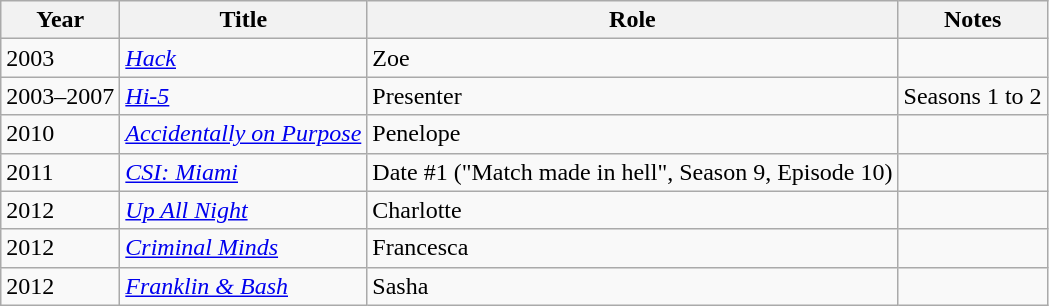<table class="wikitable sortable">
<tr>
<th scope="col">Year</th>
<th scope="col">Title</th>
<th scope="col">Role</th>
<th scope="col" class="unsortable">Notes</th>
</tr>
<tr>
<td>2003</td>
<td><a href='#'><em>Hack</em></a></td>
<td>Zoe</td>
</tr>
<tr>
<td>2003–2007</td>
<td><a href='#'><em>Hi-5</em></a></td>
<td>Presenter</td>
<td>Seasons 1 to 2</td>
</tr>
<tr>
<td>2010</td>
<td><em><a href='#'>Accidentally on Purpose</a></em></td>
<td>Penelope</td>
<td></td>
</tr>
<tr>
<td>2011</td>
<td><em><a href='#'>CSI: Miami</a></em></td>
<td>Date #1 ("Match made in hell", Season 9, Episode 10)</td>
<td></td>
</tr>
<tr>
<td>2012</td>
<td><em><a href='#'>Up All Night</a></em></td>
<td>Charlotte</td>
<td></td>
</tr>
<tr>
<td>2012</td>
<td><em><a href='#'>Criminal Minds</a></em></td>
<td>Francesca</td>
<td></td>
</tr>
<tr>
<td>2012</td>
<td><em><a href='#'>Franklin & Bash</a></em></td>
<td>Sasha</td>
<td></td>
</tr>
</table>
